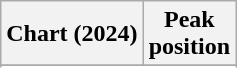<table class="wikitable sortable plainrowheaders" style="text-align:center">
<tr>
<th scope="col">Chart (2024)</th>
<th scope="col">Peak<br>position</th>
</tr>
<tr>
</tr>
<tr>
</tr>
<tr>
</tr>
<tr>
</tr>
<tr>
</tr>
<tr>
</tr>
<tr>
</tr>
<tr>
</tr>
</table>
